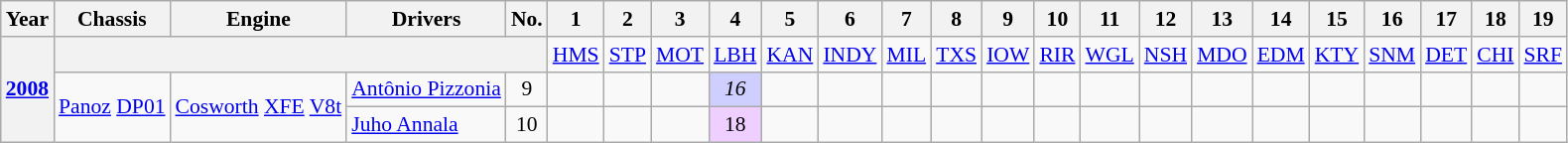<table class="wikitable" style="text-align:center; font-size:90%">
<tr>
<th>Year</th>
<th>Chassis</th>
<th>Engine</th>
<th>Drivers</th>
<th>No.</th>
<th>1</th>
<th>2</th>
<th>3</th>
<th>4</th>
<th>5</th>
<th>6</th>
<th>7</th>
<th>8</th>
<th>9</th>
<th>10</th>
<th>11</th>
<th>12</th>
<th>13</th>
<th>14</th>
<th>15</th>
<th>16</th>
<th>17</th>
<th>18</th>
<th>19</th>
</tr>
<tr>
<th rowspan="3"><a href='#'>2008</a></th>
<th colspan=4></th>
<td><a href='#'>HMS</a></td>
<td><a href='#'>STP</a></td>
<td><a href='#'>MOT</a></td>
<td><a href='#'>LBH</a></td>
<td><a href='#'>KAN</a></td>
<td><a href='#'>INDY</a></td>
<td><a href='#'>MIL</a></td>
<td><a href='#'>TXS</a></td>
<td><a href='#'>IOW</a></td>
<td><a href='#'>RIR</a></td>
<td><a href='#'>WGL</a></td>
<td><a href='#'>NSH</a></td>
<td><a href='#'>MDO</a></td>
<td><a href='#'>EDM</a></td>
<td><a href='#'>KTY</a></td>
<td><a href='#'>SNM</a></td>
<td><a href='#'>DET</a></td>
<td><a href='#'>CHI</a></td>
<td><a href='#'>SRF</a></td>
</tr>
<tr>
<td rowspan=2><a href='#'>Panoz</a> <a href='#'>DP01</a></td>
<td rowspan=2><a href='#'>Cosworth</a> <a href='#'>XFE</a> <a href='#'>V8</a><a href='#'>t</a></td>
<td align="left"> <a href='#'>Antônio Pizzonia</a></td>
<td>9</td>
<td></td>
<td></td>
<td></td>
<td style="background:#cfcfff; text-align:center;"><em>16</em></td>
<td></td>
<td></td>
<td></td>
<td></td>
<td></td>
<td></td>
<td></td>
<td></td>
<td></td>
<td></td>
<td></td>
<td></td>
<td></td>
<td></td>
<td></td>
</tr>
<tr>
<td align="left"> <a href='#'>Juho Annala</a></td>
<td>10</td>
<td></td>
<td></td>
<td></td>
<td style="background:#efcfff; text-align:center;">18</td>
<td></td>
<td></td>
<td></td>
<td></td>
<td></td>
<td></td>
<td></td>
<td></td>
<td></td>
<td></td>
<td></td>
<td></td>
<td></td>
<td></td>
<td></td>
</tr>
</table>
